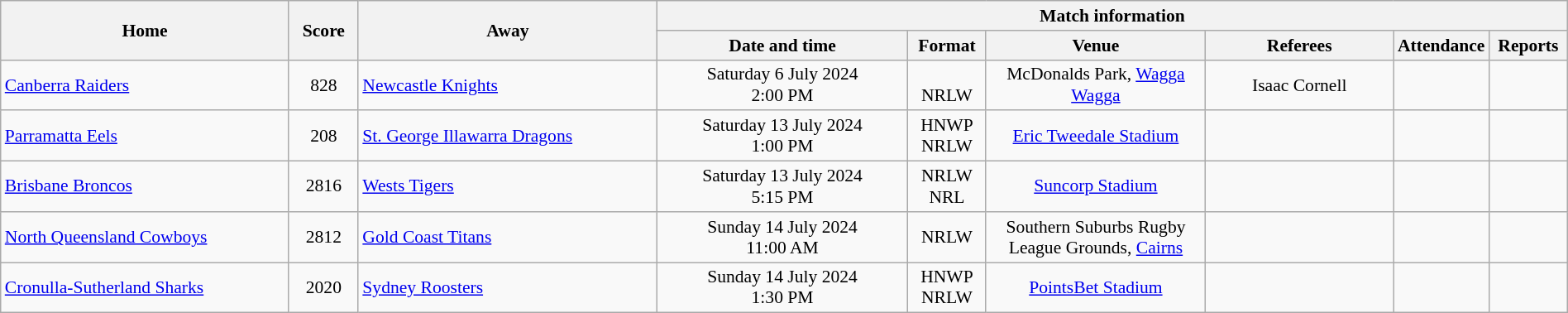<table class="wikitable" width="100%" style="border-collapse:collapse; font-size:90%; text-align:center;">
<tr>
<th rowspan="2">Home</th>
<th rowspan="2" text-align:center;>Score</th>
<th rowspan="2">Away</th>
<th colspan="6">Match information</th>
</tr>
<tr>
<th width="16%">Date and time</th>
<th width="5%">Format</th>
<th width="14%">Venue</th>
<th width="12%">Referees</th>
<th width="5%">Attendance</th>
<th width="5%">Reports</th>
</tr>
<tr>
<td align="left"> <a href='#'>Canberra Raiders</a></td>
<td>828</td>
<td align="left"> <a href='#'>Newcastle Knights</a></td>
<td>Saturday 6 July 2024 <br> 2:00 PM</td>
<td><br>NRLW</td>
<td>McDonalds Park, <a href='#'>Wagga Wagga</a></td>
<td>Isaac Cornell</td>
<td></td>
<td></td>
</tr>
<tr>
<td align="left"> <a href='#'>Parramatta Eels</a></td>
<td>208</td>
<td align="left"> <a href='#'>St. George Illawarra Dragons</a></td>
<td>Saturday 13 July 2024 <br> 1:00 PM</td>
<td>HNWP<br>NRLW</td>
<td><a href='#'>Eric Tweedale Stadium</a></td>
<td></td>
<td></td>
<td></td>
</tr>
<tr>
<td align="left"> <a href='#'>Brisbane Broncos</a></td>
<td>2816</td>
<td align="left"> <a href='#'>Wests Tigers</a></td>
<td>Saturday 13 July 2024 <br> 5:15 PM</td>
<td>NRLW<br>NRL</td>
<td><a href='#'>Suncorp Stadium</a></td>
<td></td>
<td></td>
<td></td>
</tr>
<tr>
<td align="left"> <a href='#'>North Queensland Cowboys</a></td>
<td>2812</td>
<td align="left"> <a href='#'>Gold Coast Titans</a></td>
<td>Sunday 14 July 2024 <br> 11:00 AM</td>
<td>NRLW<br></td>
<td>Southern Suburbs Rugby League Grounds, <a href='#'>Cairns</a></td>
<td></td>
<td></td>
<td></td>
</tr>
<tr>
<td align="left"> <a href='#'>Cronulla-Sutherland Sharks</a></td>
<td>2020</td>
<td align="left"> <a href='#'>Sydney Roosters</a></td>
<td>Sunday 14 July 2024 <br> 1:30 PM</td>
<td>HNWP<br>NRLW</td>
<td><a href='#'>PointsBet Stadium</a></td>
<td></td>
<td></td>
<td></td>
</tr>
</table>
